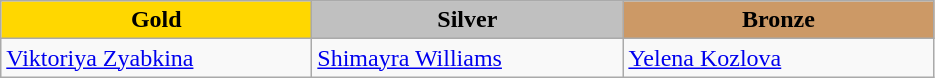<table class="wikitable" style="text-align:left">
<tr align="center">
<td width=200 bgcolor=gold><strong>Gold</strong></td>
<td width=200 bgcolor=silver><strong>Silver</strong></td>
<td width=200 bgcolor=CC9966><strong>Bronze</strong></td>
</tr>
<tr>
<td><a href='#'>Viktoriya Zyabkina</a><br><em></em></td>
<td><a href='#'>Shimayra Williams</a><br><em></em></td>
<td><a href='#'>Yelena Kozlova</a><br><em></em></td>
</tr>
</table>
